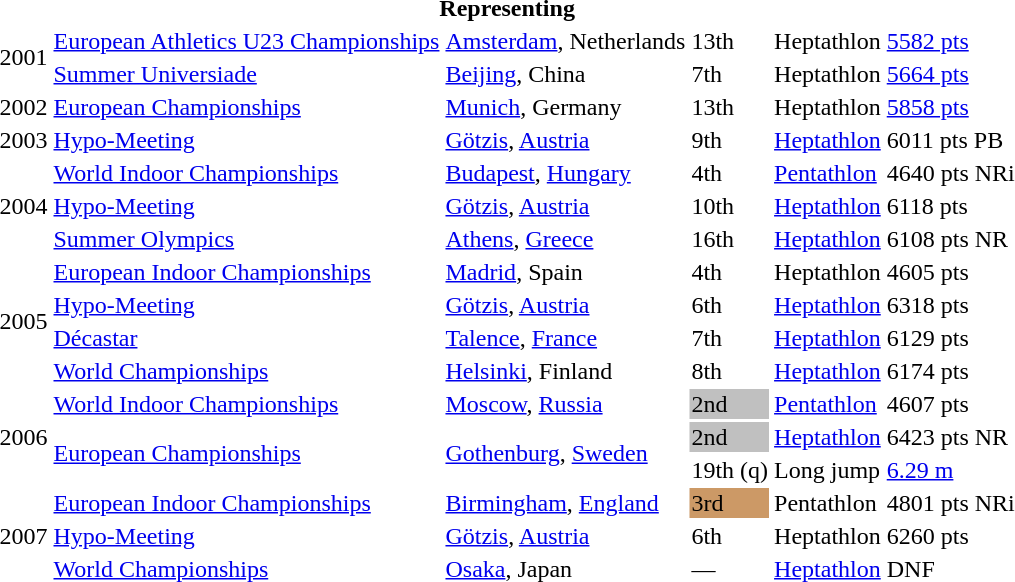<table>
<tr>
<th colspan="6">Representing </th>
</tr>
<tr>
<td rowspan=2>2001</td>
<td><a href='#'>European Athletics U23 Championships</a></td>
<td><a href='#'>Amsterdam</a>, Netherlands</td>
<td>13th</td>
<td>Heptathlon</td>
<td><a href='#'>5582 pts</a></td>
</tr>
<tr>
<td><a href='#'>Summer Universiade</a></td>
<td><a href='#'>Beijing</a>, China</td>
<td>7th</td>
<td>Heptathlon</td>
<td><a href='#'>5664 pts</a></td>
</tr>
<tr>
<td>2002</td>
<td><a href='#'>European Championships</a></td>
<td><a href='#'>Munich</a>, Germany</td>
<td>13th</td>
<td>Heptathlon</td>
<td><a href='#'>5858 pts</a></td>
</tr>
<tr>
<td>2003</td>
<td><a href='#'>Hypo-Meeting</a></td>
<td><a href='#'>Götzis</a>, <a href='#'>Austria</a></td>
<td>9th</td>
<td><a href='#'>Heptathlon</a></td>
<td>6011 pts PB</td>
</tr>
<tr>
<td rowspan=3>2004</td>
<td><a href='#'>World Indoor Championships</a></td>
<td><a href='#'>Budapest</a>, <a href='#'>Hungary</a></td>
<td>4th</td>
<td><a href='#'>Pentathlon</a></td>
<td>4640 pts NRi</td>
</tr>
<tr>
<td><a href='#'>Hypo-Meeting</a></td>
<td><a href='#'>Götzis</a>, <a href='#'>Austria</a></td>
<td>10th</td>
<td><a href='#'>Heptathlon</a></td>
<td>6118 pts</td>
</tr>
<tr>
<td><a href='#'>Summer Olympics</a></td>
<td><a href='#'>Athens</a>, <a href='#'>Greece</a></td>
<td>16th</td>
<td><a href='#'>Heptathlon</a></td>
<td>6108 pts NR</td>
</tr>
<tr>
<td rowspan=4>2005</td>
<td><a href='#'>European Indoor Championships</a></td>
<td><a href='#'>Madrid</a>, Spain</td>
<td>4th</td>
<td>Heptathlon</td>
<td>4605 pts</td>
</tr>
<tr>
<td><a href='#'>Hypo-Meeting</a></td>
<td><a href='#'>Götzis</a>, <a href='#'>Austria</a></td>
<td>6th</td>
<td><a href='#'>Heptathlon</a></td>
<td>6318 pts</td>
</tr>
<tr>
<td><a href='#'>Décastar</a></td>
<td><a href='#'>Talence</a>, <a href='#'>France</a></td>
<td>7th</td>
<td><a href='#'>Heptathlon</a></td>
<td>6129 pts</td>
</tr>
<tr>
<td><a href='#'>World Championships</a></td>
<td><a href='#'>Helsinki</a>, Finland</td>
<td>8th</td>
<td><a href='#'>Heptathlon</a></td>
<td>6174 pts</td>
</tr>
<tr>
<td rowspan=3>2006</td>
<td><a href='#'>World Indoor Championships</a></td>
<td><a href='#'>Moscow</a>, <a href='#'>Russia</a></td>
<td bgcolor="silver">2nd</td>
<td><a href='#'>Pentathlon</a></td>
<td>4607 pts</td>
</tr>
<tr>
<td rowspan=2><a href='#'>European Championships</a></td>
<td rowspan=2><a href='#'>Gothenburg</a>, <a href='#'>Sweden</a></td>
<td bgcolor="silver">2nd</td>
<td><a href='#'>Heptathlon</a></td>
<td>6423 pts NR</td>
</tr>
<tr>
<td>19th (q)</td>
<td>Long jump</td>
<td><a href='#'>6.29 m</a></td>
</tr>
<tr>
<td rowspan=3>2007</td>
<td><a href='#'>European Indoor Championships</a></td>
<td><a href='#'>Birmingham</a>, <a href='#'>England</a></td>
<td bgcolor="cc9966">3rd</td>
<td>Pentathlon</td>
<td>4801 pts NRi</td>
</tr>
<tr>
<td><a href='#'>Hypo-Meeting</a></td>
<td><a href='#'>Götzis</a>, <a href='#'>Austria</a></td>
<td>6th</td>
<td>Heptathlon</td>
<td>6260 pts</td>
</tr>
<tr>
<td><a href='#'>World Championships</a></td>
<td><a href='#'>Osaka</a>, Japan</td>
<td>—</td>
<td><a href='#'>Heptathlon</a></td>
<td>DNF</td>
</tr>
</table>
